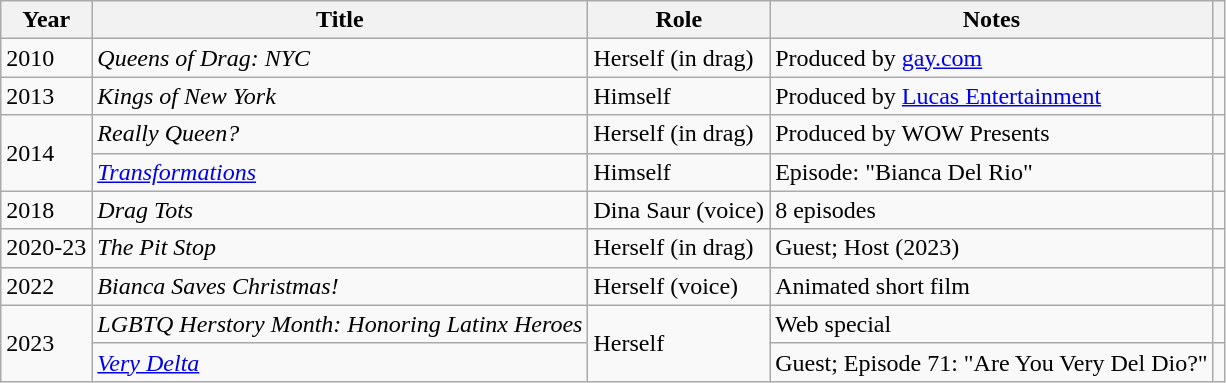<table class="wikitable sortable">
<tr>
<th>Year</th>
<th>Title</th>
<th>Role</th>
<th class="unsortable">Notes</th>
<th style="text-align: center;" class="unsortable"></th>
</tr>
<tr>
<td>2010</td>
<td><em>Queens of Drag: NYC</em></td>
<td>Herself (in drag)</td>
<td>Produced by <a href='#'>gay.com</a></td>
<td style="text-align: center;"></td>
</tr>
<tr>
<td>2013</td>
<td><em>Kings of New York</em></td>
<td>Himself</td>
<td>Produced by <a href='#'>Lucas Entertainment</a></td>
<td style="text-align: center;"></td>
</tr>
<tr>
<td rowspan="2">2014</td>
<td><em>Really Queen?</em></td>
<td>Herself (in drag)</td>
<td class="unsortable">Produced by WOW Presents</td>
<td style="text-align: center;"></td>
</tr>
<tr>
<td><a href='#'><em>Transformations</em></a></td>
<td>Himself</td>
<td>Episode: "Bianca Del Rio"</td>
<td style="text-align: center;"></td>
</tr>
<tr>
<td>2018</td>
<td><em>Drag Tots</em></td>
<td>Dina Saur (voice)</td>
<td>8 episodes</td>
<td style="text-align: center;"></td>
</tr>
<tr>
<td>2020-23</td>
<td><em>The Pit Stop</em></td>
<td>Herself (in drag)</td>
<td>Guest; Host (2023)</td>
<td style="text-align: center;"></td>
</tr>
<tr>
<td>2022</td>
<td><em>Bianca Saves Christmas!</em></td>
<td>Herself (voice)</td>
<td>Animated short film</td>
<td style="text-align: center;"></td>
</tr>
<tr>
<td rowspan="2">2023</td>
<td><em>LGBTQ Herstory Month: Honoring Latinx Heroes</em></td>
<td rowspan="2">Herself</td>
<td>Web special</td>
<td></td>
</tr>
<tr>
<td><em><a href='#'>Very Delta</a></em></td>
<td>Guest; Episode 71: "Are You Very Del Dio?"</td>
<td></td>
</tr>
</table>
